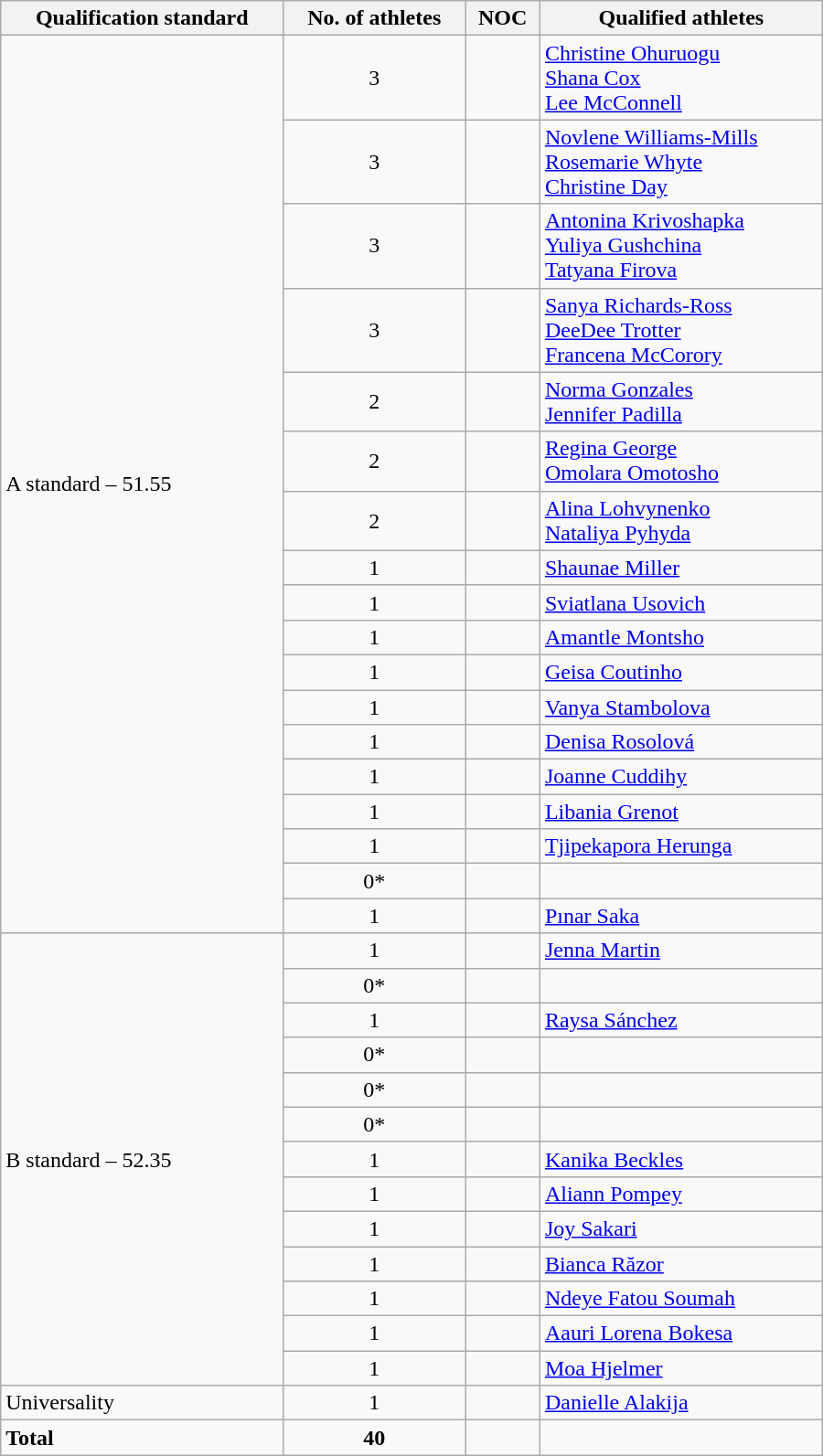<table class="wikitable"  style="text-align:left; width:600px;">
<tr>
<th>Qualification standard</th>
<th>No. of athletes</th>
<th>NOC</th>
<th>Qualified athletes</th>
</tr>
<tr>
<td rowspan="18">A standard – 51.55</td>
<td align=center>3</td>
<td></td>
<td><a href='#'>Christine Ohuruogu</a><br><a href='#'>Shana Cox</a><br><a href='#'>Lee McConnell</a></td>
</tr>
<tr>
<td align=center>3</td>
<td></td>
<td><a href='#'>Novlene Williams-Mills</a><br><a href='#'>Rosemarie Whyte</a><br><a href='#'>Christine Day</a></td>
</tr>
<tr>
<td align=center>3</td>
<td></td>
<td><a href='#'>Antonina Krivoshapka</a><br><a href='#'>Yuliya Gushchina</a><br><a href='#'>Tatyana Firova</a></td>
</tr>
<tr>
<td align=center>3</td>
<td></td>
<td><a href='#'>Sanya Richards-Ross</a> <br> <a href='#'>DeeDee Trotter</a> <br> <a href='#'>Francena McCorory</a> <br></td>
</tr>
<tr>
<td align=center>2</td>
<td></td>
<td><a href='#'>Norma Gonzales</a> <br> <a href='#'>Jennifer Padilla</a></td>
</tr>
<tr>
<td align=center>2</td>
<td></td>
<td><a href='#'>Regina George</a> <br> <a href='#'>Omolara Omotosho</a></td>
</tr>
<tr>
<td align=center>2</td>
<td></td>
<td><a href='#'>Alina Lohvynenko</a> <br> <a href='#'>Nataliya Pyhyda</a></td>
</tr>
<tr>
<td align=center>1</td>
<td></td>
<td><a href='#'>Shaunae Miller</a></td>
</tr>
<tr>
<td align=center>1</td>
<td></td>
<td><a href='#'>Sviatlana Usovich</a></td>
</tr>
<tr>
<td align=center>1</td>
<td></td>
<td><a href='#'>Amantle Montsho</a></td>
</tr>
<tr>
<td align=center>1</td>
<td></td>
<td><a href='#'>Geisa Coutinho</a></td>
</tr>
<tr>
<td align=center>1</td>
<td></td>
<td><a href='#'>Vanya Stambolova</a></td>
</tr>
<tr>
<td align=center>1</td>
<td></td>
<td><a href='#'>Denisa Rosolová</a></td>
</tr>
<tr>
<td align=center>1</td>
<td></td>
<td><a href='#'>Joanne Cuddihy</a></td>
</tr>
<tr>
<td align=center>1</td>
<td></td>
<td><a href='#'>Libania Grenot</a></td>
</tr>
<tr>
<td align=center>1</td>
<td></td>
<td><a href='#'>Tjipekapora Herunga</a></td>
</tr>
<tr>
<td align=center>0*</td>
<td><s></s> </td>
<td></td>
</tr>
<tr>
<td align=center>1</td>
<td></td>
<td><a href='#'>Pınar Saka</a></td>
</tr>
<tr>
<td rowspan="13">B standard – 52.35</td>
<td align=center>1</td>
<td></td>
<td><a href='#'>Jenna Martin</a></td>
</tr>
<tr>
<td align=center>0*</td>
<td><s></s></td>
<td></td>
</tr>
<tr>
<td align=center>1</td>
<td></td>
<td><a href='#'>Raysa Sánchez</a></td>
</tr>
<tr>
<td align=center>0*</td>
<td><s></s></td>
<td></td>
</tr>
<tr>
<td align=center>0*</td>
<td><s></s></td>
<td></td>
</tr>
<tr>
<td align=center>0*</td>
<td><s></s></td>
<td></td>
</tr>
<tr>
<td align=center>1</td>
<td></td>
<td><a href='#'>Kanika Beckles</a></td>
</tr>
<tr>
<td align=center>1</td>
<td></td>
<td><a href='#'>Aliann Pompey</a></td>
</tr>
<tr>
<td align=center>1</td>
<td></td>
<td><a href='#'>Joy Sakari</a></td>
</tr>
<tr>
<td align=center>1</td>
<td></td>
<td><a href='#'>Bianca Răzor</a></td>
</tr>
<tr>
<td align=center>1</td>
<td></td>
<td><a href='#'>Ndeye Fatou Soumah</a></td>
</tr>
<tr>
<td align=center>1</td>
<td></td>
<td><a href='#'>Aauri Lorena Bokesa</a></td>
</tr>
<tr>
<td align=center>1</td>
<td></td>
<td><a href='#'>Moa Hjelmer</a></td>
</tr>
<tr>
<td>Universality</td>
<td align=center>1</td>
<td></td>
<td><a href='#'>Danielle Alakija</a></td>
</tr>
<tr>
<td><strong>Total</strong></td>
<td align=center><strong>40</strong></td>
<td></td>
<td></td>
</tr>
</table>
